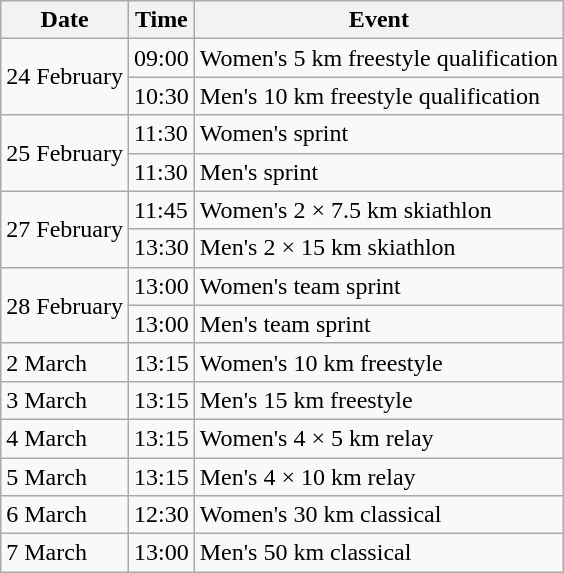<table class="wikitable">
<tr>
<th>Date</th>
<th>Time</th>
<th>Event</th>
</tr>
<tr>
<td rowspan=2>24 February</td>
<td>09:00</td>
<td>Women's 5 km freestyle qualification</td>
</tr>
<tr>
<td>10:30</td>
<td>Men's 10 km freestyle qualification</td>
</tr>
<tr>
<td rowspan=2>25 February</td>
<td>11:30</td>
<td>Women's sprint</td>
</tr>
<tr>
<td>11:30</td>
<td>Men's sprint</td>
</tr>
<tr>
<td rowspan=2>27 February</td>
<td>11:45</td>
<td>Women's 2 × 7.5 km skiathlon</td>
</tr>
<tr>
<td>13:30</td>
<td>Men's 2 × 15 km skiathlon</td>
</tr>
<tr>
<td rowspan=2>28 February</td>
<td>13:00</td>
<td>Women's team sprint</td>
</tr>
<tr>
<td>13:00</td>
<td>Men's team sprint</td>
</tr>
<tr>
<td>2 March</td>
<td>13:15</td>
<td>Women's 10 km freestyle</td>
</tr>
<tr>
<td>3 March</td>
<td>13:15</td>
<td>Men's 15 km freestyle</td>
</tr>
<tr>
<td>4 March</td>
<td>13:15</td>
<td>Women's 4 × 5 km relay</td>
</tr>
<tr>
<td>5 March</td>
<td>13:15</td>
<td>Men's 4 × 10 km relay</td>
</tr>
<tr>
<td>6 March</td>
<td>12:30</td>
<td>Women's 30 km classical</td>
</tr>
<tr>
<td>7 March</td>
<td>13:00</td>
<td>Men's 50 km classical</td>
</tr>
</table>
